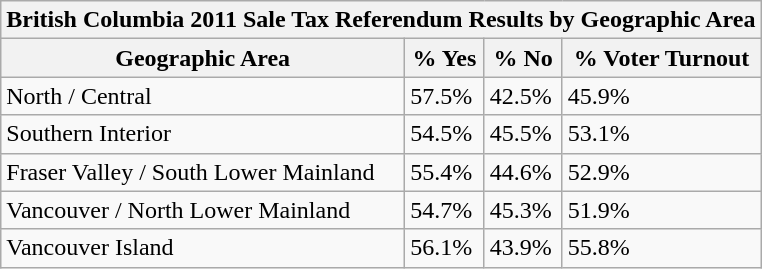<table class="wikitable sortable">
<tr>
<th colspan=4>British Columbia 2011 Sale Tax Referendum Results by Geographic Area</th>
</tr>
<tr>
<th>Geographic Area</th>
<th>% Yes</th>
<th>% No</th>
<th>% Voter Turnout</th>
</tr>
<tr>
<td>North / Central</td>
<td>57.5%</td>
<td>42.5%</td>
<td>45.9%</td>
</tr>
<tr>
<td>Southern Interior</td>
<td>54.5%</td>
<td>45.5%</td>
<td>53.1%</td>
</tr>
<tr>
<td>Fraser Valley / South Lower Mainland</td>
<td>55.4%</td>
<td>44.6%</td>
<td>52.9%</td>
</tr>
<tr>
<td>Vancouver / North Lower Mainland</td>
<td>54.7%</td>
<td>45.3%</td>
<td>51.9%</td>
</tr>
<tr>
<td>Vancouver Island</td>
<td>56.1%</td>
<td>43.9%</td>
<td>55.8%</td>
</tr>
</table>
